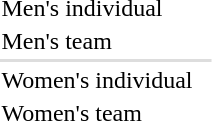<table>
<tr>
<td>Men's individual<br></td>
<td></td>
<td></td>
<td></td>
</tr>
<tr>
<td>Men's team<br></td>
<td></td>
<td></td>
<td></td>
</tr>
<tr bgcolor=#DDDDDD>
<td colspan=7></td>
</tr>
<tr>
<td>Women's individual<br></td>
<td></td>
<td></td>
<td></td>
</tr>
<tr>
<td>Women's team<br></td>
<td></td>
<td></td>
<td></td>
</tr>
</table>
